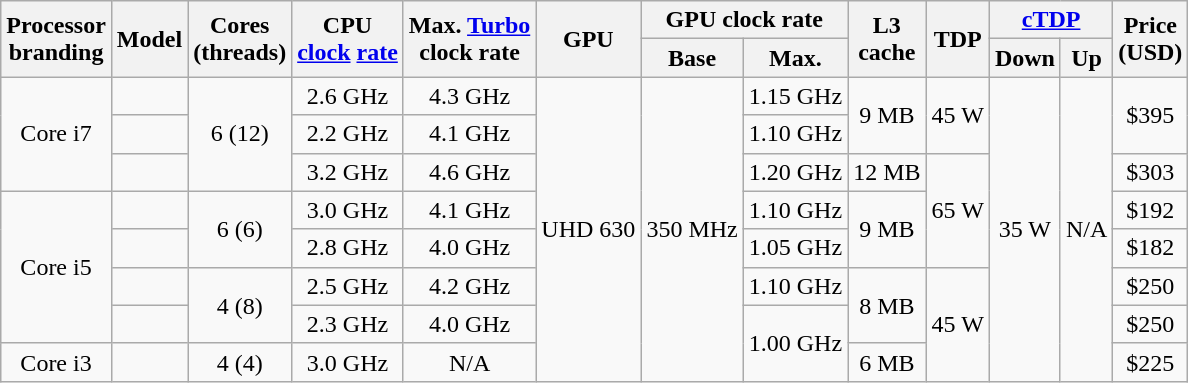<table class="wikitable sortable" style="text-align: center;">
<tr>
<th rowspan="2">Processor<br>branding</th>
<th rowspan="2">Model</th>
<th rowspan="2">Cores<br>(threads)</th>
<th rowspan="2">CPU<br><a href='#'>clock</a>
<a href='#'>rate</a></th>
<th rowspan="2">Max. <a href='#'>Turbo</a><br>clock rate</th>
<th rowspan="2">GPU</th>
<th colspan="2">GPU clock rate</th>
<th rowspan="2">L3<br>cache</th>
<th rowspan="2">TDP</th>
<th colspan="2"><a href='#'>cTDP</a></th>
<th rowspan="2">Price<br>(USD)</th>
</tr>
<tr>
<th>Base</th>
<th>Max.</th>
<th>Down</th>
<th>Up</th>
</tr>
<tr>
<td rowspan="3">Core i7</td>
<td></td>
<td rowspan="3">6 (12)</td>
<td>2.6 GHz</td>
<td>4.3 GHz</td>
<td rowspan="8">UHD 630</td>
<td rowspan="8">350 MHz</td>
<td>1.15 GHz</td>
<td rowspan="2">9 MB</td>
<td rowspan="2">45 W</td>
<td rowspan="8">35 W</td>
<td rowspan="8">N/A</td>
<td rowspan="2">$395</td>
</tr>
<tr>
<td></td>
<td>2.2 GHz</td>
<td>4.1 GHz</td>
<td>1.10 GHz</td>
</tr>
<tr>
<td></td>
<td>3.2 GHz</td>
<td>4.6 GHz</td>
<td>1.20 GHz</td>
<td>12 MB</td>
<td rowspan="3">65 W</td>
<td>$303</td>
</tr>
<tr>
<td rowspan="4">Core i5</td>
<td></td>
<td rowspan="2">6 (6)</td>
<td>3.0 GHz</td>
<td>4.1 GHz</td>
<td>1.10 GHz</td>
<td rowspan="2">9 MB</td>
<td>$192</td>
</tr>
<tr>
<td></td>
<td>2.8 GHz</td>
<td>4.0 GHz</td>
<td>1.05 GHz</td>
<td>$182</td>
</tr>
<tr>
<td></td>
<td rowspan="2">4 (8)</td>
<td>2.5 GHz</td>
<td>4.2 GHz</td>
<td>1.10 GHz</td>
<td rowspan="2">8 MB</td>
<td rowspan="3">45 W</td>
<td>$250</td>
</tr>
<tr>
<td></td>
<td>2.3 GHz</td>
<td>4.0 GHz</td>
<td rowspan="2">1.00 GHz</td>
<td>$250</td>
</tr>
<tr>
<td>Core i3</td>
<td></td>
<td>4 (4)</td>
<td>3.0 GHz</td>
<td>N/A</td>
<td>6 MB</td>
<td>$225</td>
</tr>
</table>
